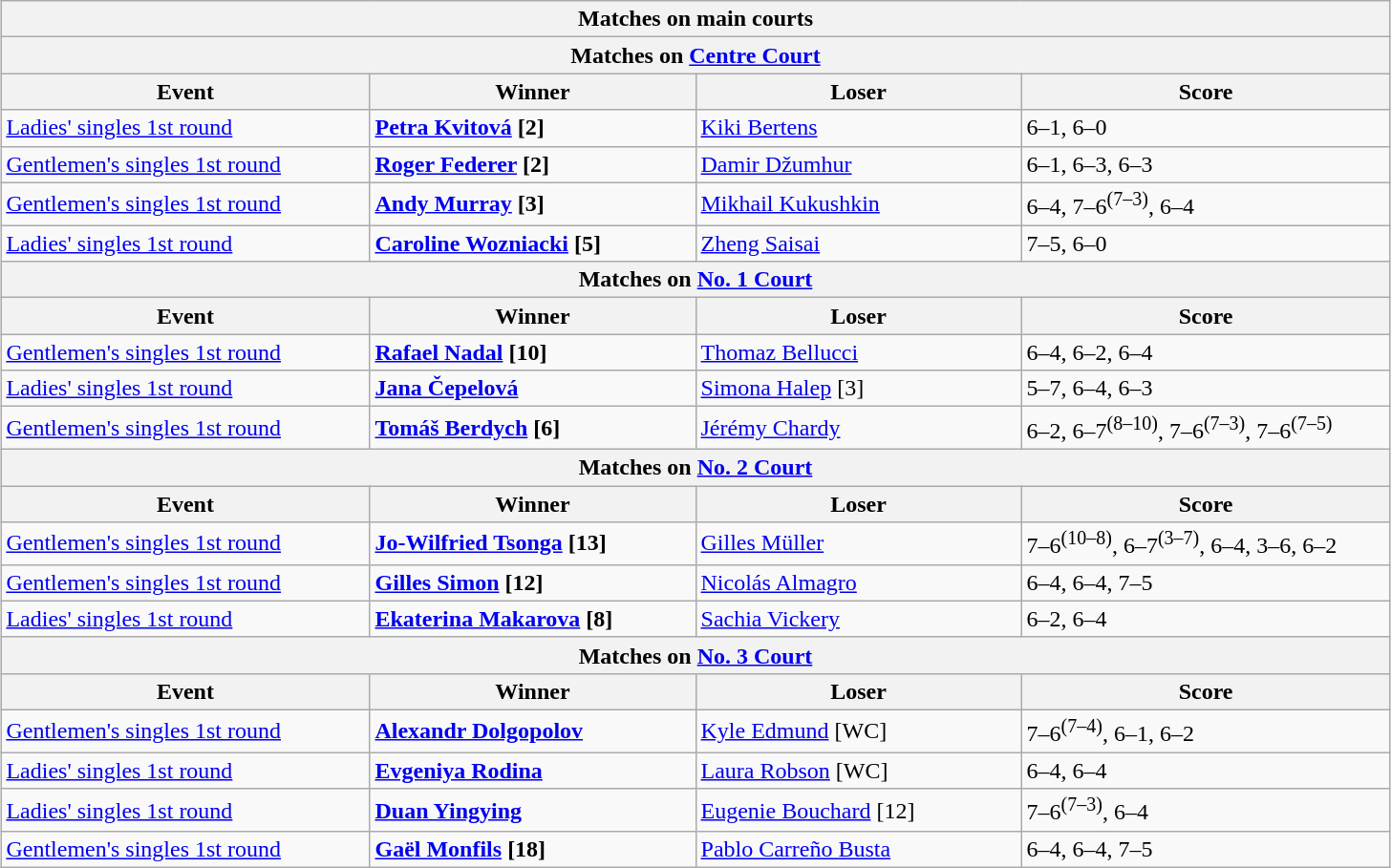<table class="wikitable collapsible uncollapsed" style="margin:auto;">
<tr>
<th colspan="4" style="white-space:nowrap;">Matches on main courts</th>
</tr>
<tr>
<th colspan="4"><strong>Matches on <a href='#'>Centre Court</a></strong></th>
</tr>
<tr>
<th width=250>Event</th>
<th width=220>Winner</th>
<th width=220>Loser</th>
<th width=250>Score</th>
</tr>
<tr>
<td><a href='#'>Ladies' singles 1st round</a></td>
<td><strong> <a href='#'>Petra Kvitová</a> [2]</strong></td>
<td> <a href='#'>Kiki Bertens</a></td>
<td>6–1, 6–0</td>
</tr>
<tr>
<td><a href='#'>Gentlemen's singles 1st round</a></td>
<td><strong> <a href='#'>Roger Federer</a> [2]</strong></td>
<td> <a href='#'>Damir Džumhur</a></td>
<td>6–1, 6–3, 6–3</td>
</tr>
<tr>
<td><a href='#'>Gentlemen's singles 1st round</a></td>
<td><strong> <a href='#'>Andy Murray</a> [3]</strong></td>
<td> <a href='#'>Mikhail Kukushkin</a></td>
<td>6–4, 7–6<sup>(7–3)</sup>, 6–4</td>
</tr>
<tr>
<td><a href='#'>Ladies' singles 1st round</a></td>
<td><strong> <a href='#'>Caroline Wozniacki</a> [5]</strong></td>
<td> <a href='#'>Zheng Saisai</a></td>
<td>7–5, 6–0</td>
</tr>
<tr>
<th colspan="4"><strong>Matches on <a href='#'>No. 1 Court</a></strong></th>
</tr>
<tr>
<th width=250>Event</th>
<th width=220>Winner</th>
<th width=220>Loser</th>
<th width=220>Score</th>
</tr>
<tr>
<td><a href='#'>Gentlemen's singles 1st round</a></td>
<td><strong> <a href='#'>Rafael Nadal</a> [10]</strong></td>
<td> <a href='#'>Thomaz Bellucci</a></td>
<td>6–4, 6–2, 6–4</td>
</tr>
<tr>
<td><a href='#'>Ladies' singles 1st round</a></td>
<td><strong> <a href='#'>Jana Čepelová</a></strong></td>
<td> <a href='#'>Simona Halep</a> [3]</td>
<td>5–7, 6–4, 6–3</td>
</tr>
<tr>
<td><a href='#'>Gentlemen's singles 1st round</a></td>
<td><strong> <a href='#'>Tomáš Berdych</a> [6]</strong></td>
<td> <a href='#'>Jérémy Chardy</a></td>
<td>6–2, 6–7<sup>(8–10)</sup>, 7–6<sup>(7–3)</sup>, 7–6<sup>(7–5)</sup></td>
</tr>
<tr>
<th colspan="4"><strong>Matches on <a href='#'>No. 2 Court</a></strong></th>
</tr>
<tr>
<th width=250>Event</th>
<th width=220>Winner</th>
<th width=220>Loser</th>
<th width=220>Score</th>
</tr>
<tr>
<td><a href='#'>Gentlemen's singles 1st round</a></td>
<td><strong> <a href='#'>Jo-Wilfried Tsonga</a> [13]</strong></td>
<td> <a href='#'>Gilles Müller</a></td>
<td>7–6<sup>(10–8)</sup>, 6–7<sup>(3–7)</sup>, 6–4, 3–6, 6–2</td>
</tr>
<tr>
<td><a href='#'>Gentlemen's singles 1st round</a></td>
<td><strong> <a href='#'>Gilles Simon</a> [12]</strong></td>
<td> <a href='#'>Nicolás Almagro</a></td>
<td>6–4, 6–4, 7–5</td>
</tr>
<tr>
<td><a href='#'>Ladies' singles 1st round</a></td>
<td><strong> <a href='#'>Ekaterina Makarova</a> [8]</strong></td>
<td> <a href='#'>Sachia Vickery</a></td>
<td>6–2, 6–4</td>
</tr>
<tr>
<th colspan="4"><strong>Matches on <a href='#'>No. 3 Court</a></strong></th>
</tr>
<tr>
<th width=250>Event</th>
<th width=220>Winner</th>
<th width=220>Loser</th>
<th width=220>Score</th>
</tr>
<tr>
<td><a href='#'>Gentlemen's singles 1st round</a></td>
<td><strong> <a href='#'>Alexandr Dolgopolov</a></strong></td>
<td> <a href='#'>Kyle Edmund</a> [WC]</td>
<td>7–6<sup>(7–4)</sup>, 6–1, 6–2</td>
</tr>
<tr>
<td><a href='#'>Ladies' singles 1st round</a></td>
<td><strong> <a href='#'>Evgeniya Rodina</a></strong></td>
<td> <a href='#'>Laura Robson</a> [WC]</td>
<td>6–4, 6–4</td>
</tr>
<tr>
<td><a href='#'>Ladies' singles 1st round</a></td>
<td><strong> <a href='#'>Duan Yingying</a></strong></td>
<td> <a href='#'>Eugenie Bouchard</a> [12]</td>
<td>7–6<sup>(7–3)</sup>, 6–4</td>
</tr>
<tr>
<td><a href='#'>Gentlemen's singles 1st round</a></td>
<td><strong> <a href='#'>Gaël Monfils</a> [18]</strong></td>
<td> <a href='#'>Pablo Carreño Busta</a></td>
<td>6–4, 6–4, 7–5</td>
</tr>
</table>
